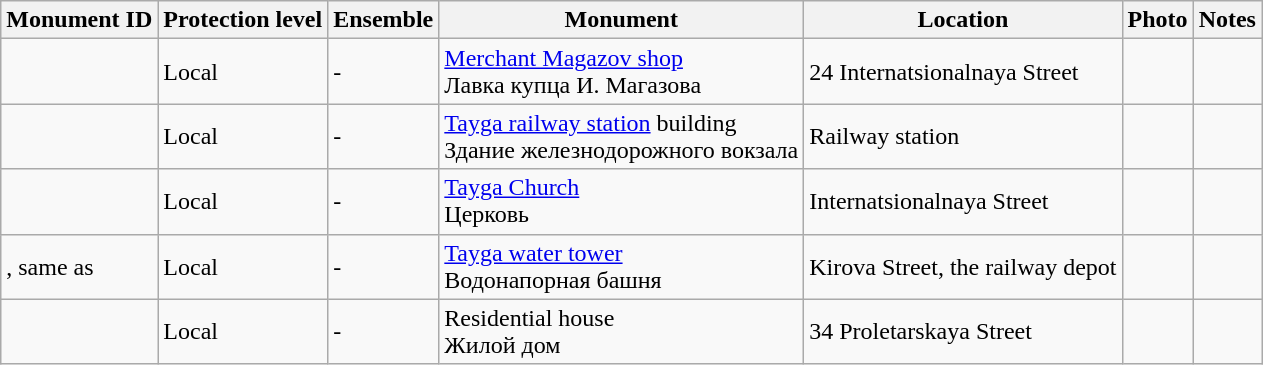<table class=wikitable>
<tr>
<th>Monument ID</th>
<th>Protection level</th>
<th>Ensemble</th>
<th>Monument</th>
<th>Location</th>
<th>Photo</th>
<th>Notes</th>
</tr>
<tr>
<td></td>
<td>Local</td>
<td>-</td>
<td><a href='#'>Merchant Magazov shop</a><br>Лавка купца И. Магазова</td>
<td>24 Internatsionalnaya Street</td>
<td></td>
<td></td>
</tr>
<tr>
<td></td>
<td>Local</td>
<td>-</td>
<td><a href='#'>Tayga railway station</a> building<br>Здание железнодорожного вокзала</td>
<td>Railway station</td>
<td></td>
<td></td>
</tr>
<tr>
<td></td>
<td>Local</td>
<td>-</td>
<td><a href='#'>Tayga Church</a><br>Церковь</td>
<td>Internatsionalnaya Street</td>
<td></td>
<td></td>
</tr>
<tr>
<td>, same as </td>
<td>Local</td>
<td>-</td>
<td><a href='#'>Tayga water tower</a><br>Водонапорная башня</td>
<td>Kirova Street, the railway depot</td>
<td></td>
<td></td>
</tr>
<tr>
<td></td>
<td>Local</td>
<td>-</td>
<td>Residential house<br>Жилой дом</td>
<td>34 Proletarskaya Street</td>
<td></td>
<td></td>
</tr>
</table>
